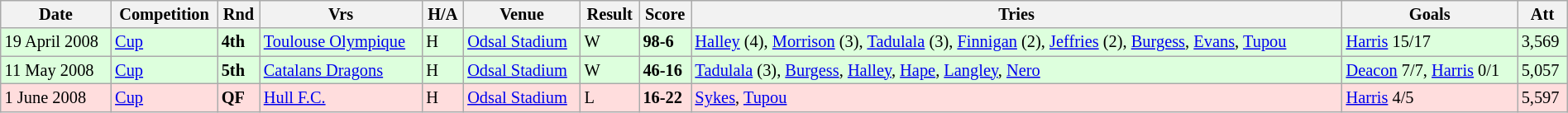<table class="wikitable"  style="font-size:85%; width:100%;">
<tr>
<th>Date</th>
<th>Competition</th>
<th>Rnd</th>
<th>Vrs</th>
<th>H/A</th>
<th>Venue</th>
<th>Result</th>
<th>Score</th>
<th>Tries</th>
<th>Goals</th>
<th>Att</th>
</tr>
<tr style="background:#ddffdd;" width=20|>
<td>19 April 2008</td>
<td><a href='#'>Cup</a></td>
<td><strong>4th</strong></td>
<td><a href='#'>Toulouse Olympique</a></td>
<td>H</td>
<td><a href='#'>Odsal Stadium</a></td>
<td>W</td>
<td><strong>98-6</strong></td>
<td><a href='#'>Halley</a> (4), <a href='#'>Morrison</a> (3), <a href='#'>Tadulala</a> (3), <a href='#'>Finnigan</a> (2), <a href='#'>Jeffries</a> (2), <a href='#'>Burgess</a>, <a href='#'>Evans</a>, <a href='#'>Tupou</a></td>
<td><a href='#'>Harris</a> 15/17</td>
<td>3,569</td>
</tr>
<tr style="background:#ddffdd;" width=20|>
<td>11 May 2008</td>
<td><a href='#'>Cup</a></td>
<td><strong>5th</strong></td>
<td><a href='#'>Catalans Dragons</a></td>
<td>H</td>
<td><a href='#'>Odsal Stadium</a></td>
<td>W</td>
<td><strong>46-16</strong></td>
<td><a href='#'>Tadulala</a> (3), <a href='#'>Burgess</a>, <a href='#'>Halley</a>, <a href='#'>Hape</a>, <a href='#'>Langley</a>, <a href='#'>Nero</a></td>
<td><a href='#'>Deacon</a> 7/7, <a href='#'>Harris</a> 0/1</td>
<td>5,057</td>
</tr>
<tr style="background:#ffdddd;" width=20|>
<td>1 June 2008</td>
<td><a href='#'>Cup</a></td>
<td><strong>QF</strong></td>
<td><a href='#'>Hull F.C.</a></td>
<td>H</td>
<td><a href='#'>Odsal Stadium</a></td>
<td>L</td>
<td><strong>16-22</strong></td>
<td><a href='#'>Sykes</a>, <a href='#'>Tupou</a></td>
<td><a href='#'>Harris</a> 4/5</td>
<td>5,597</td>
</tr>
</table>
